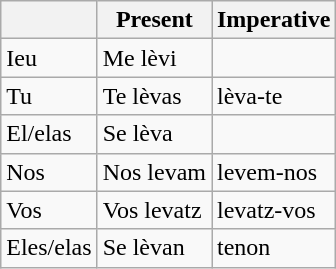<table class = "wikitable">
<tr>
<th></th>
<th>Present</th>
<th>Imperative</th>
</tr>
<tr>
<td>Ieu</td>
<td>Me lèvi</td>
<td></td>
</tr>
<tr>
<td>Tu</td>
<td>Te lèvas</td>
<td>lèva-te</td>
</tr>
<tr>
<td>El/elas</td>
<td>Se lèva</td>
<td></td>
</tr>
<tr>
<td>Nos</td>
<td>Nos levam</td>
<td>levem-nos</td>
</tr>
<tr>
<td>Vos</td>
<td>Vos levatz</td>
<td>levatz-vos</td>
</tr>
<tr>
<td>Eles/elas</td>
<td>Se lèvan</td>
<td>tenon</td>
</tr>
</table>
